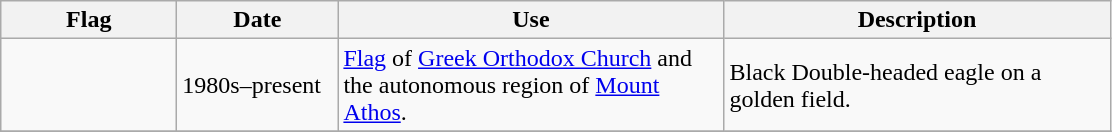<table class="wikitable">
<tr>
<th style="width:110px;">Flag</th>
<th style="width:100px;">Date</th>
<th style="width:250px;">Use</th>
<th style="width:250px;">Description</th>
</tr>
<tr>
<td></td>
<td>1980s–present</td>
<td><a href='#'>Flag</a> of <a href='#'>Greek Orthodox Church</a> and the autonomous region of <a href='#'>Mount Athos</a>.</td>
<td>Black Double-headed eagle on a golden field.</td>
</tr>
<tr>
</tr>
</table>
